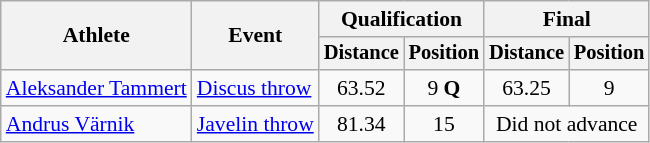<table class=wikitable style="font-size:90%">
<tr>
<th rowspan="2">Athlete</th>
<th rowspan="2">Event</th>
<th colspan="2">Qualification</th>
<th colspan="2">Final</th>
</tr>
<tr style="font-size:95%">
<th>Distance</th>
<th>Position</th>
<th>Distance</th>
<th>Position</th>
</tr>
<tr align=center>
<td align=left><a href='#'>Aleksander Tammert</a></td>
<td align=left><a href='#'>Discus throw</a></td>
<td>63.52</td>
<td>9 <strong>Q</strong></td>
<td>63.25</td>
<td>9</td>
</tr>
<tr align=center>
<td align=left><a href='#'>Andrus Värnik</a></td>
<td align=left><a href='#'>Javelin throw</a></td>
<td>81.34</td>
<td>15</td>
<td colspan=4>Did not advance</td>
</tr>
</table>
